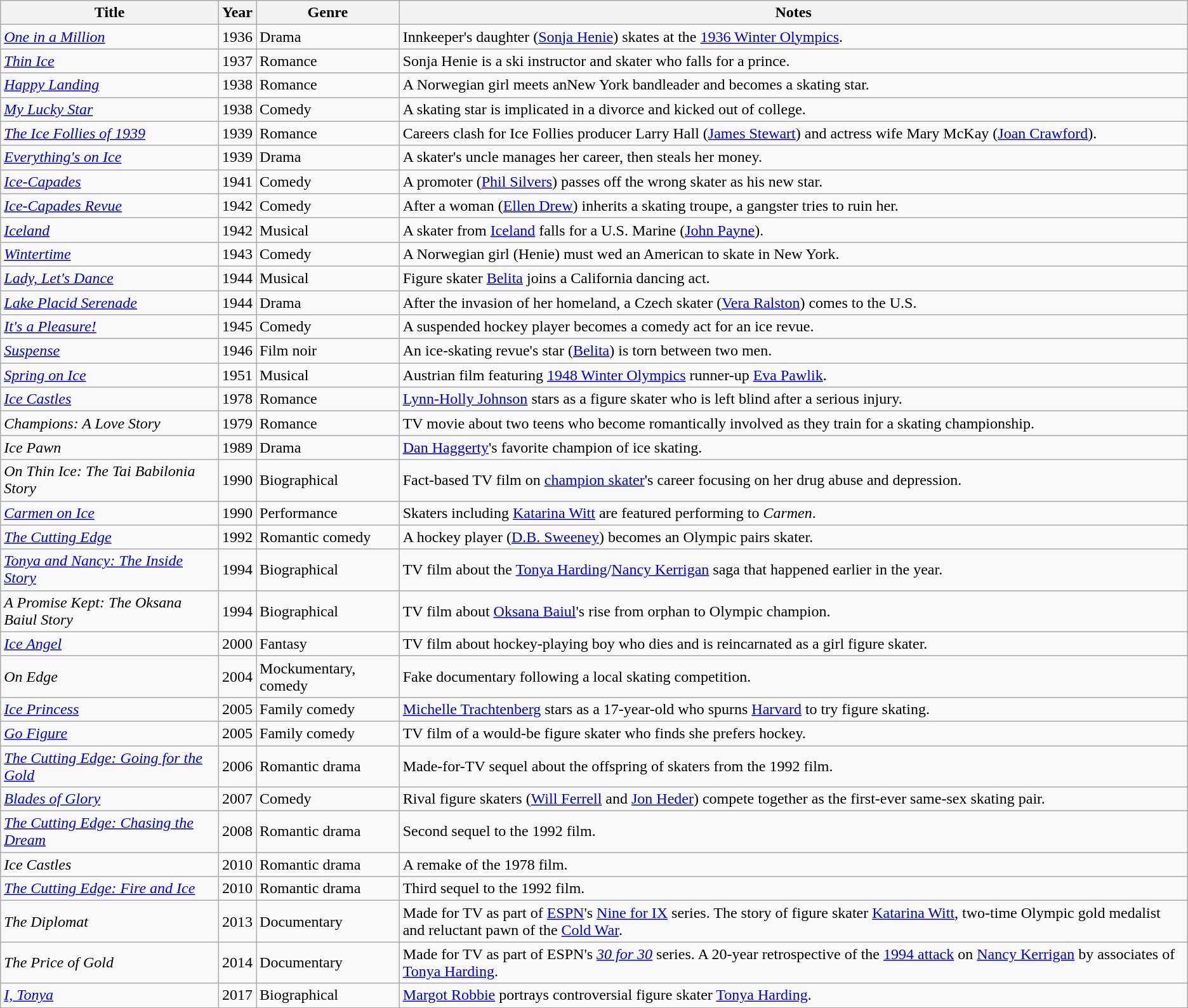<table class="wikitable sortable">
<tr>
<th>Title</th>
<th>Year</th>
<th>Genre</th>
<th>Notes</th>
</tr>
<tr>
<td><em><a href='#'>One in a Million</a></em></td>
<td>1936</td>
<td>Drama</td>
<td>Innkeeper's daughter (<a href='#'>Sonja Henie</a>) skates at the <a href='#'>1936 Winter Olympics</a>.</td>
</tr>
<tr>
<td><em><a href='#'>Thin Ice</a></em></td>
<td>1937</td>
<td>Romance</td>
<td>Sonja Henie is a ski instructor and skater who falls for a prince.</td>
</tr>
<tr>
<td><em><a href='#'>Happy Landing</a></em></td>
<td>1938</td>
<td>Romance</td>
<td>A Norwegian girl meets anNew York bandleader and becomes a skating star.</td>
</tr>
<tr>
<td><em><a href='#'>My Lucky Star</a></em></td>
<td>1938</td>
<td>Comedy</td>
<td>A skating star is implicated in a divorce and kicked out of college.</td>
</tr>
<tr>
<td><em><a href='#'>The Ice Follies of 1939</a></em></td>
<td>1939</td>
<td>Romance</td>
<td>Careers clash for Ice Follies producer Larry Hall (<a href='#'>James Stewart</a>) and actress wife Mary McKay (<a href='#'>Joan Crawford</a>).</td>
</tr>
<tr>
<td><em><a href='#'>Everything's on Ice</a></em></td>
<td>1939</td>
<td>Drama</td>
<td>A skater's uncle manages her career, then steals her money.</td>
</tr>
<tr>
<td><em><a href='#'>Ice-Capades</a></em></td>
<td>1941</td>
<td>Comedy</td>
<td>A promoter (<a href='#'>Phil Silvers</a>) passes off the wrong skater as his new star.</td>
</tr>
<tr>
<td><em><a href='#'>Ice-Capades Revue</a></em></td>
<td>1942</td>
<td>Comedy</td>
<td>After a woman (<a href='#'>Ellen Drew</a>) inherits a skating troupe, a gangster tries to ruin her.</td>
</tr>
<tr>
<td><em><a href='#'>Iceland</a></em></td>
<td>1942</td>
<td>Musical</td>
<td>A skater from <a href='#'>Iceland</a> falls for a U.S. Marine (<a href='#'>John Payne</a>).</td>
</tr>
<tr>
<td><em><a href='#'>Wintertime</a></em></td>
<td>1943</td>
<td>Comedy</td>
<td>A Norwegian girl (Henie) must wed an American to skate in New York.</td>
</tr>
<tr>
<td><em><a href='#'>Lady, Let's Dance</a></em></td>
<td>1944</td>
<td>Musical</td>
<td>Figure skater <a href='#'>Belita</a> joins a California dancing act.</td>
</tr>
<tr>
<td><em><a href='#'>Lake Placid Serenade</a></em></td>
<td>1944</td>
<td>Drama</td>
<td>After the invasion of her homeland, a Czech skater (<a href='#'>Vera Ralston</a>) comes to the U.S.</td>
</tr>
<tr>
<td><em><a href='#'>It's a Pleasure!</a></em></td>
<td>1945</td>
<td>Comedy</td>
<td>A suspended hockey player becomes a comedy act for an ice revue.</td>
</tr>
<tr>
<td><em><a href='#'>Suspense</a></em></td>
<td>1946</td>
<td>Film noir</td>
<td>An ice-skating revue's star (<a href='#'>Belita</a>) is torn between two men.</td>
</tr>
<tr>
<td><em><a href='#'>Spring on Ice</a></em></td>
<td>1951</td>
<td>Musical</td>
<td>Austrian film featuring <a href='#'>1948 Winter Olympics</a> runner-up <a href='#'>Eva Pawlik</a>.</td>
</tr>
<tr>
<td><em><a href='#'>Ice Castles</a></em></td>
<td>1978</td>
<td>Romance</td>
<td><a href='#'>Lynn-Holly Johnson</a> stars as a figure skater who is left blind after a serious injury.</td>
</tr>
<tr>
<td><em>Champions: A Love Story</em></td>
<td>1979</td>
<td>Romance</td>
<td>TV movie about two teens who become romantically involved as they train for a skating championship.</td>
</tr>
<tr>
<td><em>Ice Pawn</em></td>
<td>1989</td>
<td>Drama</td>
<td><a href='#'>Dan Haggerty</a>'s favorite champion of ice skating.</td>
</tr>
<tr>
<td><em>On Thin Ice: The Tai Babilonia Story</em></td>
<td>1990</td>
<td>Biographical</td>
<td>Fact-based TV film on <a href='#'>champion skater</a>'s career focusing on her drug abuse and depression.</td>
</tr>
<tr>
<td><em><a href='#'>Carmen on Ice</a></em></td>
<td>1990</td>
<td>Performance</td>
<td>Skaters including <a href='#'>Katarina Witt</a> are featured performing to <em>Carmen</em>.</td>
</tr>
<tr>
<td><em><a href='#'>The Cutting Edge</a></em></td>
<td>1992</td>
<td>Romantic comedy</td>
<td>A hockey player (<a href='#'>D.B. Sweeney</a>) becomes an Olympic pairs skater.</td>
</tr>
<tr>
<td><em><a href='#'>Tonya and Nancy: The Inside Story</a></em></td>
<td>1994</td>
<td>Biographical</td>
<td>TV film about the <a href='#'>Tonya Harding</a>/<a href='#'>Nancy Kerrigan</a> saga that happened earlier in the year.</td>
</tr>
<tr>
<td><em>A Promise Kept: The Oksana Baiul Story</em></td>
<td>1994</td>
<td>Biographical</td>
<td>TV film about <a href='#'>Oksana Baiul</a>'s rise from orphan to Olympic champion.</td>
</tr>
<tr>
<td><em><a href='#'>Ice Angel</a></em></td>
<td>2000</td>
<td>Fantasy</td>
<td>TV film about hockey-playing boy who dies and is reincarnated as a girl figure skater.</td>
</tr>
<tr>
<td><em>On Edge</em></td>
<td>2004</td>
<td>Mockumentary, comedy</td>
<td>Fake documentary following a local skating competition.</td>
</tr>
<tr>
<td><em><a href='#'>Ice Princess</a></em></td>
<td>2005</td>
<td>Family comedy</td>
<td><a href='#'>Michelle Trachtenberg</a> stars as a 17-year-old who spurns <a href='#'>Harvard</a> to try figure skating.</td>
</tr>
<tr>
<td><em><a href='#'>Go Figure</a></em></td>
<td>2005</td>
<td>Family comedy</td>
<td>TV film of a would-be figure skater who finds she prefers hockey.</td>
</tr>
<tr>
<td><em><a href='#'>The Cutting Edge: Going for the Gold</a></em></td>
<td>2006</td>
<td>Romantic drama</td>
<td>Made-for-TV sequel about the offspring of skaters from the 1992 film.</td>
</tr>
<tr>
<td><em><a href='#'>Blades of Glory</a></em></td>
<td>2007</td>
<td>Comedy</td>
<td>Rival figure skaters (<a href='#'>Will Ferrell</a> and <a href='#'>Jon Heder</a>) compete together as the first-ever same-sex skating pair.</td>
</tr>
<tr>
<td><em><a href='#'>The Cutting Edge: Chasing the Dream</a></em></td>
<td>2008</td>
<td>Romantic drama</td>
<td>Second sequel to the 1992 film.</td>
</tr>
<tr>
<td><em>Ice Castles</em></td>
<td>2010</td>
<td>Romantic drama</td>
<td>A remake of the 1978 film.</td>
</tr>
<tr>
<td><em><a href='#'>The Cutting Edge: Fire and Ice</a></em></td>
<td>2010</td>
<td>Romantic drama</td>
<td>Third sequel to the 1992 film.</td>
</tr>
<tr>
<td><em>The Diplomat</em></td>
<td>2013</td>
<td>Documentary</td>
<td>Made for TV as part of <a href='#'>ESPN</a>'s <a href='#'>Nine for IX</a> series.  The story of figure skater <a href='#'>Katarina Witt</a>, two-time Olympic gold medalist and reluctant pawn of the <a href='#'>Cold War</a>.</td>
</tr>
<tr>
<td><em>The Price of Gold</em></td>
<td>2014</td>
<td>Documentary</td>
<td>Made for TV as part of ESPN's <em><a href='#'>30 for 30</a></em> series. A 20-year retrospective of the <a href='#'>1994 attack</a> on <a href='#'>Nancy Kerrigan</a> by associates of <a href='#'>Tonya Harding</a>.</td>
</tr>
<tr>
<td><em><a href='#'>I, Tonya</a></em></td>
<td>2017</td>
<td>Biographical</td>
<td><a href='#'>Margot Robbie</a> portrays controversial figure skater <a href='#'>Tonya Harding</a>.</td>
</tr>
<tr>
</tr>
</table>
